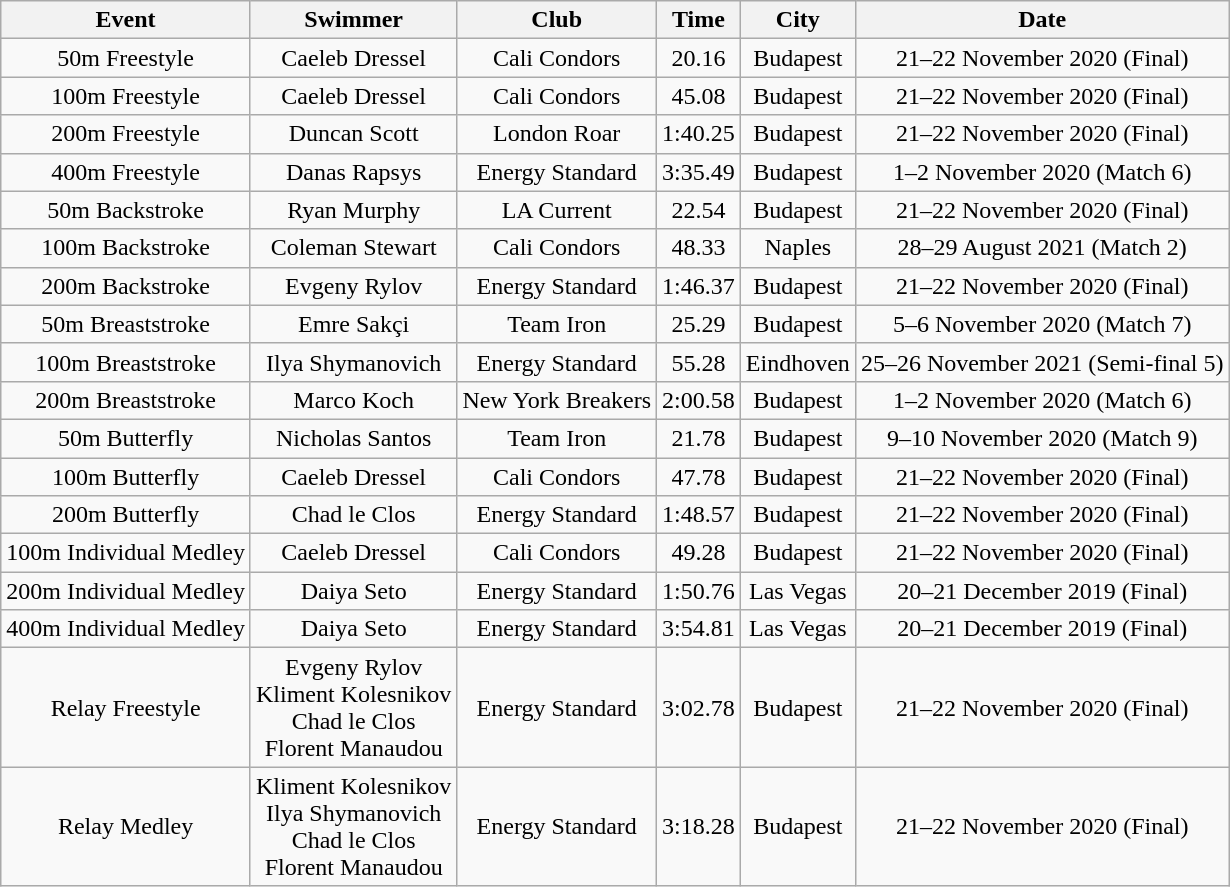<table class="wikitable" style="text-align:center;">
<tr>
<th>Event</th>
<th>Swimmer</th>
<th>Club</th>
<th>Time</th>
<th>City</th>
<th>Date</th>
</tr>
<tr>
<td>50m   Freestyle</td>
<td>Caeleb Dressel</td>
<td>Cali Condors</td>
<td>20.16</td>
<td>Budapest</td>
<td>21–22 November 2020 (Final)</td>
</tr>
<tr>
<td>100m Freestyle</td>
<td>Caeleb Dressel</td>
<td>Cali Condors</td>
<td>45.08</td>
<td>Budapest</td>
<td>21–22 November 2020 (Final)</td>
</tr>
<tr>
<td>200m Freestyle</td>
<td>Duncan Scott</td>
<td>London Roar</td>
<td>1:40.25</td>
<td>Budapest</td>
<td>21–22 November 2020 (Final)</td>
</tr>
<tr>
<td>400m Freestyle</td>
<td>Danas Rapsys</td>
<td>Energy Standard</td>
<td>3:35.49</td>
<td>Budapest</td>
<td>1–2 November 2020 (Match 6)</td>
</tr>
<tr>
<td>50m Backstroke</td>
<td>Ryan Murphy</td>
<td>LA Current</td>
<td>22.54</td>
<td>Budapest</td>
<td>21–22 November 2020 (Final)</td>
</tr>
<tr>
<td>100m Backstroke</td>
<td>Coleman Stewart</td>
<td>Cali Condors</td>
<td>48.33</td>
<td>Naples</td>
<td>28–29 August 2021 (Match 2)</td>
</tr>
<tr>
<td>200m Backstroke</td>
<td>Evgeny Rylov</td>
<td>Energy Standard</td>
<td>1:46.37</td>
<td>Budapest</td>
<td>21–22 November 2020 (Final)</td>
</tr>
<tr>
<td>50m Breaststroke</td>
<td>Emre Sakçi</td>
<td>Team Iron</td>
<td>25.29</td>
<td>Budapest</td>
<td>5–6 November 2020 (Match 7)</td>
</tr>
<tr>
<td>100m Breaststroke</td>
<td>Ilya Shymanovich</td>
<td>Energy Standard</td>
<td>55.28</td>
<td>Eindhoven</td>
<td>25–26 November 2021 (Semi-final 5)</td>
</tr>
<tr>
<td>200m Breaststroke</td>
<td>Marco Koch</td>
<td>New York Breakers</td>
<td>2:00.58</td>
<td>Budapest</td>
<td>1–2 November 2020 (Match 6)</td>
</tr>
<tr>
<td>50m Butterfly</td>
<td>Nicholas Santos</td>
<td>Team Iron</td>
<td>21.78</td>
<td>Budapest</td>
<td>9–10 November 2020 (Match 9)</td>
</tr>
<tr>
<td>100m Butterfly</td>
<td>Caeleb Dressel</td>
<td>Cali Condors</td>
<td>47.78</td>
<td>Budapest</td>
<td>21–22 November 2020 (Final)</td>
</tr>
<tr>
<td>200m Butterfly</td>
<td>Chad le Clos</td>
<td>Energy Standard</td>
<td>1:48.57</td>
<td>Budapest</td>
<td>21–22 November 2020 (Final)</td>
</tr>
<tr>
<td>100m Individual Medley</td>
<td>Caeleb Dressel</td>
<td>Cali Condors</td>
<td>49.28</td>
<td>Budapest</td>
<td>21–22 November 2020 (Final)</td>
</tr>
<tr>
<td>200m Individual Medley</td>
<td>Daiya Seto</td>
<td>Energy Standard</td>
<td>1:50.76</td>
<td>Las Vegas</td>
<td>20–21 December 2019 (Final)</td>
</tr>
<tr>
<td>400m Individual Medley</td>
<td>Daiya Seto</td>
<td>Energy Standard</td>
<td>3:54.81</td>
<td>Las Vegas</td>
<td>20–21 December 2019 (Final)</td>
</tr>
<tr>
<td>Relay  Freestyle</td>
<td>Evgeny Rylov<br>Kliment Kolesnikov<br>Chad le Clos<br>Florent Manaudou</td>
<td>Energy Standard</td>
<td>3:02.78</td>
<td>Budapest</td>
<td>21–22 November 2020 (Final)</td>
</tr>
<tr>
<td>Relay  Medley</td>
<td>Kliment Kolesnikov<br>Ilya Shymanovich<br>Chad le Clos<br>Florent Manaudou</td>
<td>Energy Standard</td>
<td>3:18.28</td>
<td>Budapest</td>
<td>21–22 November 2020 (Final)</td>
</tr>
</table>
